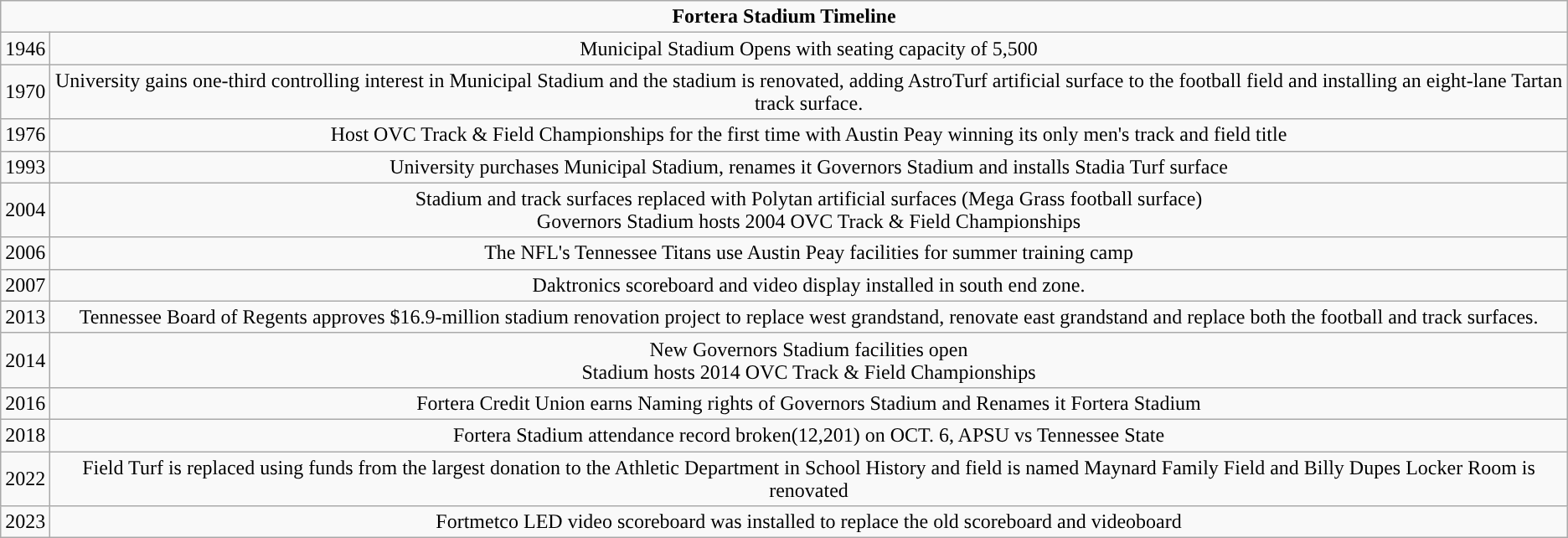<table class="wikitable" style="text-align:center">
<tr>
<td colspan="2"><strong>Fortera Stadium Timeline</strong></td>
</tr>
<tr>
<td>1946</td>
<td>Municipal Stadium Opens with seating capacity of 5,500</td>
</tr>
<tr>
<td>1970</td>
<td>University gains one-third controlling interest in Municipal Stadium and the stadium is renovated, adding AstroTurf artificial surface to the football field and installing an eight-lane Tartan track surface.</td>
</tr>
<tr>
<td>1976</td>
<td>Host OVC Track & Field Championships for the first time with Austin Peay winning its only men's track and field title</td>
</tr>
<tr>
<td>1993</td>
<td>University purchases Municipal Stadium, renames it Governors Stadium and installs Stadia Turf surface</td>
</tr>
<tr>
<td>2004</td>
<td>Stadium and track surfaces replaced with Polytan artificial surfaces (Mega Grass football surface)<br>Governors Stadium hosts 2004 OVC Track & Field Championships</td>
</tr>
<tr>
<td>2006</td>
<td>The NFL's Tennessee Titans use Austin Peay facilities for summer training camp</td>
</tr>
<tr>
<td>2007</td>
<td>Daktronics scoreboard and video display installed in south end zone.</td>
</tr>
<tr>
<td>2013</td>
<td>Tennessee Board of Regents approves $16.9-million stadium renovation project to replace west grandstand, renovate east grandstand and replace both the football and track surfaces.</td>
</tr>
<tr>
<td>2014</td>
<td>New Governors Stadium facilities open<br>Stadium hosts 2014 OVC Track & Field Championships</td>
</tr>
<tr>
<td>2016</td>
<td>Fortera Credit Union earns Naming rights of Governors Stadium and Renames it Fortera Stadium</td>
</tr>
<tr>
<td>2018</td>
<td>Fortera Stadium attendance record broken(12,201) on OCT. 6, APSU vs Tennessee State</td>
</tr>
<tr>
<td>2022</td>
<td>Field Turf is replaced using funds from the largest donation to the Athletic Department in School History and field is named Maynard Family Field and Billy Dupes Locker Room is renovated</td>
</tr>
<tr>
<td>2023</td>
<td>Fortmetco LED video scoreboard was installed to replace the old scoreboard and videoboard</td>
</tr>
</table>
